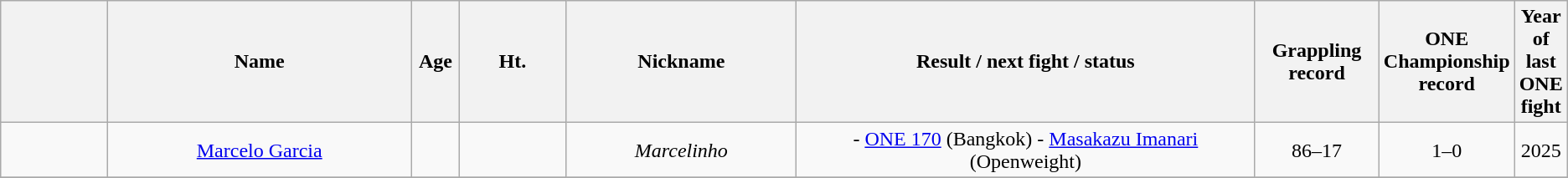<table class="wikitable sortable" style="text-align:center">
<tr>
<th width=7%></th>
<th width=20%>Name</th>
<th width=3%>Age</th>
<th width=7%>Ht.</th>
<th width=15%>Nickname</th>
<th width=30%>Result / next fight / status</th>
<th width=8%>Grappling record</th>
<th width=8%>ONE Championship record</th>
<th width=8%>Year of last ONE fight</th>
</tr>
<tr style="display:none;">
<td>!a</td>
<td>!a</td>
<td>!a</td>
<td>-9999</td>
</tr>
<tr>
<td></td>
<td><a href='#'>Marcelo Garcia</a></td>
<td></td>
<td></td>
<td><em>Marcelinho</em></td>
<td> - <a href='#'>ONE 170</a> (Bangkok) - <a href='#'>Masakazu Imanari</a> (Openweight)</td>
<td>86–17</td>
<td>1–0</td>
<td>2025</td>
</tr>
<tr>
</tr>
</table>
